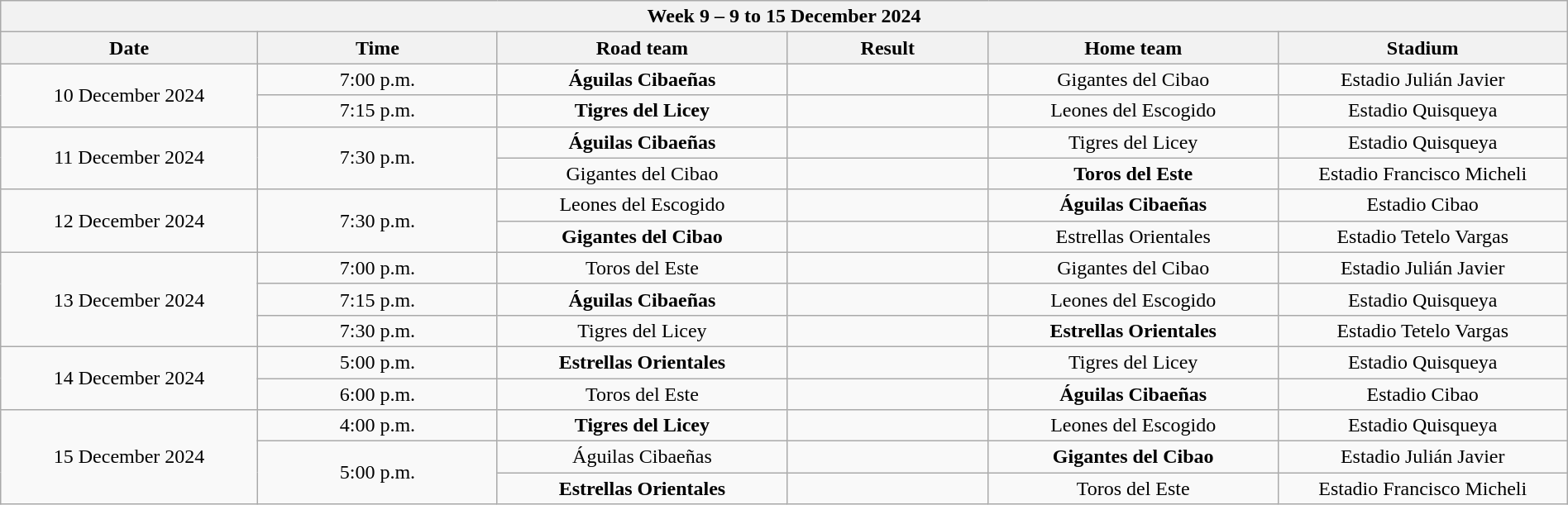<table class="wikitable collapsible collapsed" style="font-size: 100%; text-align: center; width: 100%;">
<tr>
<th colspan="6" style="with: 100%;" align=center>Week 9 – 9 to 15 December 2024</th>
</tr>
<tr>
<th width="50">Date</th>
<th width="50">Time</th>
<th width="75">Road team</th>
<th width="50">Result</th>
<th width="75">Home team</th>
<th width="75">Stadium</th>
</tr>
<tr>
<td rowspan="2">10 December 2024</td>
<td>7:00 p.m.</td>
<td><strong>Águilas Cibaeñas</strong></td>
<td></td>
<td>Gigantes del Cibao</td>
<td>Estadio Julián Javier</td>
</tr>
<tr>
<td>7:15 p.m.</td>
<td><strong>Tigres del Licey</strong></td>
<td></td>
<td>Leones del Escogido</td>
<td>Estadio Quisqueya</td>
</tr>
<tr>
<td rowspan="2">11 December 2024</td>
<td rowspan="2">7:30 p.m.</td>
<td><strong>Águilas Cibaeñas</strong></td>
<td></td>
<td>Tigres del Licey</td>
<td>Estadio Quisqueya</td>
</tr>
<tr>
<td>Gigantes del Cibao</td>
<td></td>
<td><strong>Toros del Este</strong></td>
<td>Estadio Francisco Micheli</td>
</tr>
<tr>
<td rowspan="2">12 December 2024</td>
<td rowspan="2">7:30 p.m.</td>
<td>Leones del Escogido</td>
<td></td>
<td><strong>Águilas Cibaeñas</strong></td>
<td>Estadio Cibao</td>
</tr>
<tr>
<td><strong>Gigantes del Cibao</strong></td>
<td></td>
<td>Estrellas Orientales</td>
<td>Estadio Tetelo Vargas</td>
</tr>
<tr>
<td rowspan="3">13 December 2024</td>
<td>7:00 p.m.</td>
<td>Toros del Este</td>
<td></td>
<td>Gigantes del Cibao</td>
<td>Estadio Julián Javier</td>
</tr>
<tr>
<td>7:15 p.m.</td>
<td><strong>Águilas Cibaeñas</strong></td>
<td></td>
<td>Leones del Escogido</td>
<td>Estadio Quisqueya</td>
</tr>
<tr>
<td>7:30 p.m.</td>
<td>Tigres del Licey</td>
<td></td>
<td><strong>Estrellas Orientales</strong></td>
<td>Estadio Tetelo Vargas</td>
</tr>
<tr>
<td rowspan="2">14 December 2024</td>
<td>5:00 p.m.</td>
<td><strong>Estrellas Orientales</strong></td>
<td></td>
<td>Tigres del Licey</td>
<td>Estadio Quisqueya</td>
</tr>
<tr>
<td>6:00 p.m.</td>
<td>Toros del Este</td>
<td></td>
<td><strong>Águilas Cibaeñas</strong></td>
<td>Estadio Cibao</td>
</tr>
<tr>
<td rowspan="3">15 December 2024</td>
<td>4:00 p.m.</td>
<td><strong>Tigres del Licey</strong></td>
<td></td>
<td>Leones del Escogido</td>
<td>Estadio Quisqueya</td>
</tr>
<tr>
<td rowspan="2">5:00 p.m.</td>
<td>Águilas Cibaeñas</td>
<td></td>
<td><strong>Gigantes del Cibao</strong></td>
<td>Estadio Julián Javier</td>
</tr>
<tr>
<td><strong>Estrellas Orientales</strong></td>
<td></td>
<td>Toros del Este</td>
<td>Estadio Francisco Micheli</td>
</tr>
</table>
